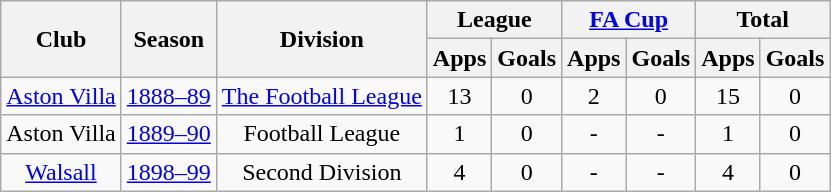<table class="wikitable" style="text-align:center;">
<tr>
<th rowspan="2">Club</th>
<th rowspan="2">Season</th>
<th rowspan="2">Division</th>
<th colspan="2">League</th>
<th colspan="2"><a href='#'>FA Cup</a></th>
<th colspan="2">Total</th>
</tr>
<tr>
<th>Apps</th>
<th>Goals</th>
<th>Apps</th>
<th>Goals</th>
<th>Apps</th>
<th>Goals</th>
</tr>
<tr>
<td><a href='#'>Aston Villa</a></td>
<td><a href='#'>1888–89</a></td>
<td><a href='#'>The Football League</a></td>
<td>13</td>
<td>0</td>
<td>2</td>
<td>0</td>
<td>15</td>
<td>0</td>
</tr>
<tr>
<td>Aston Villa</td>
<td><a href='#'>1889–90</a></td>
<td>Football League</td>
<td>1</td>
<td>0</td>
<td>-</td>
<td>-</td>
<td>1</td>
<td>0</td>
</tr>
<tr>
<td><a href='#'>Walsall</a></td>
<td><a href='#'>1898–99</a></td>
<td>Second Division</td>
<td>4</td>
<td>0</td>
<td>-</td>
<td>-</td>
<td>4</td>
<td>0</td>
</tr>
</table>
